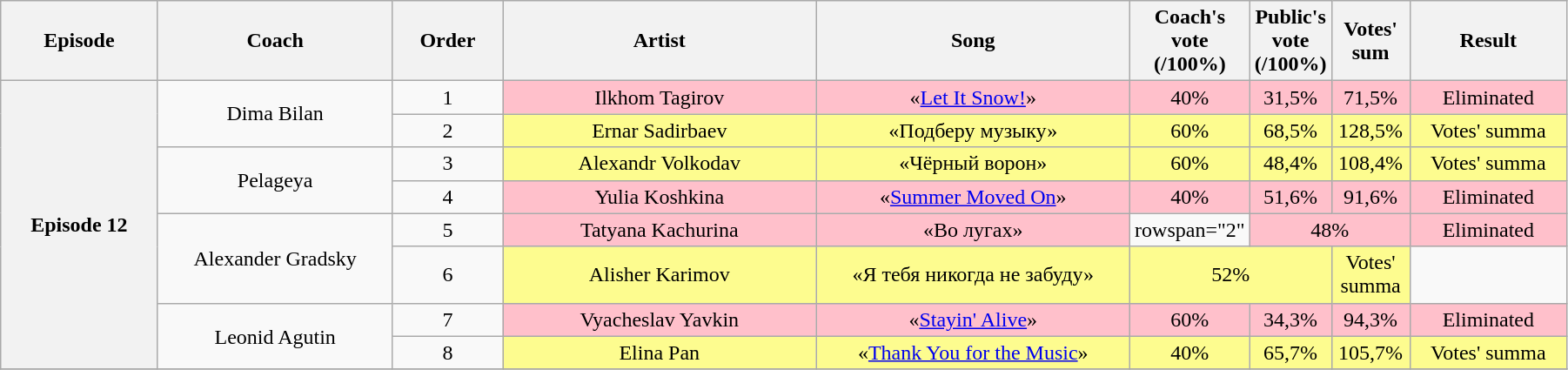<table class="wikitable" style="text-align:center; width:95%;">
<tr>
<th style="width:10%;">Episode</th>
<th style="width:15%;">Coach</th>
<th style="width:7%;">Order</th>
<th style="width:20%;">Artist</th>
<th style="width:20%;">Song</th>
<th style="width:5%;">Coach's vote (/100%)</th>
<th style="width:5%;">Public's vote (/100%)</th>
<th style="width:5%;">Votes' sum</th>
<th style="width:10%;">Result</th>
</tr>
<tr>
<th rowspan=8>Episode 12<br><small></small></th>
<td rowspan=2>Dima Bilan</td>
<td>1</td>
<td style="background:pink;">Ilkhom Tagirov</td>
<td style="background:pink;">«<a href='#'>Let It Snow!</a>»</td>
<td style="background:pink;">40%</td>
<td style="background:pink;">31,5%</td>
<td style="background:pink;">71,5%</td>
<td style="background:pink;">Eliminated</td>
</tr>
<tr>
<td>2</td>
<td style="background:#fdfc8f;">Ernar Sadirbaev</td>
<td style="background:#fdfc8f;">«Подберу музыку»</td>
<td style="background:#fdfc8f;">60%</td>
<td style="background:#fdfc8f;">68,5%</td>
<td style="background:#fdfc8f;">128,5%</td>
<td style="background:#fdfc8f;">Votes' summa</td>
</tr>
<tr>
<td rowspan=2>Pelageya</td>
<td>3</td>
<td style="background:#fdfc8f;">Alexandr Volkodav</td>
<td style="background:#fdfc8f;">«Чёрный ворон»</td>
<td style="background:#fdfc8f;">60%</td>
<td style="background:#fdfc8f;">48,4%</td>
<td style="background:#fdfc8f;">108,4%</td>
<td style="background:#fdfc8f;">Votes' summa</td>
</tr>
<tr>
<td>4</td>
<td style="background:pink;">Yulia Koshkina</td>
<td style="background:pink;">«<a href='#'>Summer Moved On</a>»</td>
<td style="background:pink;">40%</td>
<td style="background:pink;">51,6%</td>
<td style="background:pink;">91,6%</td>
<td style="background:pink;">Eliminated</td>
</tr>
<tr>
<td rowspan=2>Alexander Gradsky</td>
<td>5</td>
<td style="background:pink;">Tatyana Kachurina</td>
<td style="background:pink;">«Во лугах»</td>
<td>rowspan="2" </td>
<td colspan=2  style="background:pink;">48%</td>
<td style="background:pink;">Eliminated</td>
</tr>
<tr>
<td>6</td>
<td style="background:#fdfc8f;">Alisher Karimov</td>
<td style="background:#fdfc8f;">«Я тебя никогда не забуду»</td>
<td colspan=2  style="background:#fdfc8f;">52%</td>
<td style="background:#fdfc8f;">Votes' summa</td>
</tr>
<tr>
<td rowspan=2>Leonid Agutin</td>
<td>7</td>
<td style="background:pink;">Vyacheslav Yavkin</td>
<td style="background:pink;">«<a href='#'>Stayin' Alive</a>»</td>
<td style="background:pink;">60%</td>
<td style="background:pink;">34,3%</td>
<td style="background:pink;">94,3%</td>
<td style="background:pink;">Eliminated</td>
</tr>
<tr>
<td>8</td>
<td style="background:#fdfc8f;">Elina Pan</td>
<td style="background:#fdfc8f;">«<a href='#'>Thank You for the Music</a>»</td>
<td style="background:#fdfc8f;">40%</td>
<td style="background:#fdfc8f;">65,7%</td>
<td style="background:#fdfc8f;">105,7%</td>
<td style="background:#fdfc8f;">Votes' summa</td>
</tr>
<tr>
</tr>
</table>
